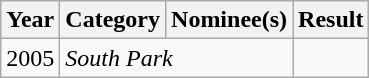<table class="wikitable">
<tr>
<th>Year</th>
<th>Category</th>
<th>Nominee(s)</th>
<th>Result</th>
</tr>
<tr>
<td>2005</td>
<td colspan="2"><em>South Park</em></td>
<td></td>
</tr>
</table>
